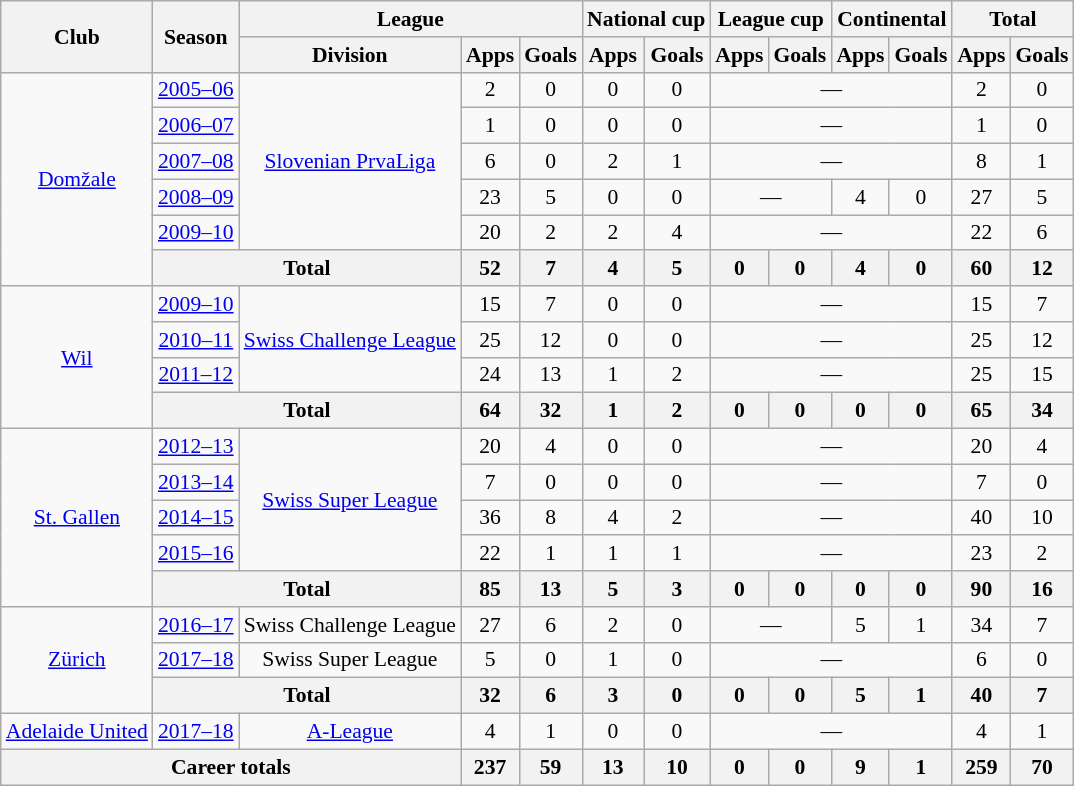<table class="wikitable" style="font-size:90%; text-align: center">
<tr>
<th rowspan=2>Club</th>
<th rowspan=2>Season</th>
<th colspan=3>League</th>
<th colspan=2>National cup</th>
<th colspan=2>League cup</th>
<th colspan=2>Continental</th>
<th colspan=2>Total</th>
</tr>
<tr>
<th>Division</th>
<th>Apps</th>
<th>Goals</th>
<th>Apps</th>
<th>Goals</th>
<th>Apps</th>
<th>Goals</th>
<th>Apps</th>
<th>Goals</th>
<th>Apps</th>
<th>Goals</th>
</tr>
<tr>
<td rowspan=6><a href='#'>Domžale</a></td>
<td><a href='#'>2005–06</a></td>
<td rowspan=5><a href='#'>Slovenian PrvaLiga</a></td>
<td>2</td>
<td>0</td>
<td>0</td>
<td>0</td>
<td colspan=4>—</td>
<td>2</td>
<td>0</td>
</tr>
<tr>
<td><a href='#'>2006–07</a></td>
<td>1</td>
<td>0</td>
<td>0</td>
<td>0</td>
<td colspan=4>—</td>
<td>1</td>
<td>0</td>
</tr>
<tr>
<td><a href='#'>2007–08</a></td>
<td>6</td>
<td>0</td>
<td>2</td>
<td>1</td>
<td colspan=4>—</td>
<td>8</td>
<td>1</td>
</tr>
<tr>
<td><a href='#'>2008–09</a></td>
<td>23</td>
<td>5</td>
<td>0</td>
<td>0</td>
<td colspan=2>—</td>
<td>4</td>
<td>0</td>
<td>27</td>
<td>5</td>
</tr>
<tr>
<td><a href='#'>2009–10</a></td>
<td>20</td>
<td>2</td>
<td>2</td>
<td>4</td>
<td colspan=4>—</td>
<td>22</td>
<td>6</td>
</tr>
<tr>
<th colspan=2>Total</th>
<th>52</th>
<th>7</th>
<th>4</th>
<th>5</th>
<th>0</th>
<th>0</th>
<th>4</th>
<th>0</th>
<th>60</th>
<th>12</th>
</tr>
<tr>
<td rowspan=4><a href='#'>Wil</a></td>
<td><a href='#'>2009–10</a></td>
<td rowspan=3><a href='#'>Swiss Challenge League</a></td>
<td>15</td>
<td>7</td>
<td>0</td>
<td>0</td>
<td colspan=4>—</td>
<td>15</td>
<td>7</td>
</tr>
<tr>
<td><a href='#'>2010–11</a></td>
<td>25</td>
<td>12</td>
<td>0</td>
<td>0</td>
<td colspan=4>—</td>
<td>25</td>
<td>12</td>
</tr>
<tr>
<td><a href='#'>2011–12</a></td>
<td>24</td>
<td>13</td>
<td>1</td>
<td>2</td>
<td colspan=4>—</td>
<td>25</td>
<td>15</td>
</tr>
<tr>
<th colspan=2>Total</th>
<th>64</th>
<th>32</th>
<th>1</th>
<th>2</th>
<th>0</th>
<th>0</th>
<th>0</th>
<th>0</th>
<th>65</th>
<th>34</th>
</tr>
<tr>
<td rowspan=5><a href='#'>St. Gallen</a></td>
<td><a href='#'>2012–13</a></td>
<td rowspan=4><a href='#'>Swiss Super League</a></td>
<td>20</td>
<td>4</td>
<td>0</td>
<td>0</td>
<td colspan=4>—</td>
<td>20</td>
<td>4</td>
</tr>
<tr>
<td><a href='#'>2013–14</a></td>
<td>7</td>
<td>0</td>
<td>0</td>
<td>0</td>
<td colspan=4>—</td>
<td>7</td>
<td>0</td>
</tr>
<tr>
<td><a href='#'>2014–15</a></td>
<td>36</td>
<td>8</td>
<td>4</td>
<td>2</td>
<td colspan=4>—</td>
<td>40</td>
<td>10</td>
</tr>
<tr>
<td><a href='#'>2015–16</a></td>
<td>22</td>
<td>1</td>
<td>1</td>
<td>1</td>
<td colspan=4>—</td>
<td>23</td>
<td>2</td>
</tr>
<tr>
<th colspan=2>Total</th>
<th>85</th>
<th>13</th>
<th>5</th>
<th>3</th>
<th>0</th>
<th>0</th>
<th>0</th>
<th>0</th>
<th>90</th>
<th>16</th>
</tr>
<tr>
<td rowspan=3><a href='#'>Zürich</a></td>
<td><a href='#'>2016–17</a></td>
<td>Swiss Challenge League</td>
<td>27</td>
<td>6</td>
<td>2</td>
<td>0</td>
<td colspan=2>—</td>
<td>5</td>
<td>1</td>
<td>34</td>
<td>7</td>
</tr>
<tr>
<td><a href='#'>2017–18</a></td>
<td>Swiss Super League</td>
<td>5</td>
<td>0</td>
<td>1</td>
<td>0</td>
<td colspan=4>—</td>
<td>6</td>
<td>0</td>
</tr>
<tr>
<th colspan=2>Total</th>
<th>32</th>
<th>6</th>
<th>3</th>
<th>0</th>
<th>0</th>
<th>0</th>
<th>5</th>
<th>1</th>
<th>40</th>
<th>7</th>
</tr>
<tr>
<td><a href='#'>Adelaide United</a></td>
<td><a href='#'>2017–18</a></td>
<td><a href='#'>A-League</a></td>
<td>4</td>
<td>1</td>
<td>0</td>
<td>0</td>
<td colspan=4>—</td>
<td>4</td>
<td>1</td>
</tr>
<tr>
<th colspan=3>Career totals</th>
<th>237</th>
<th>59</th>
<th>13</th>
<th>10</th>
<th>0</th>
<th>0</th>
<th>9</th>
<th>1</th>
<th>259</th>
<th>70</th>
</tr>
</table>
